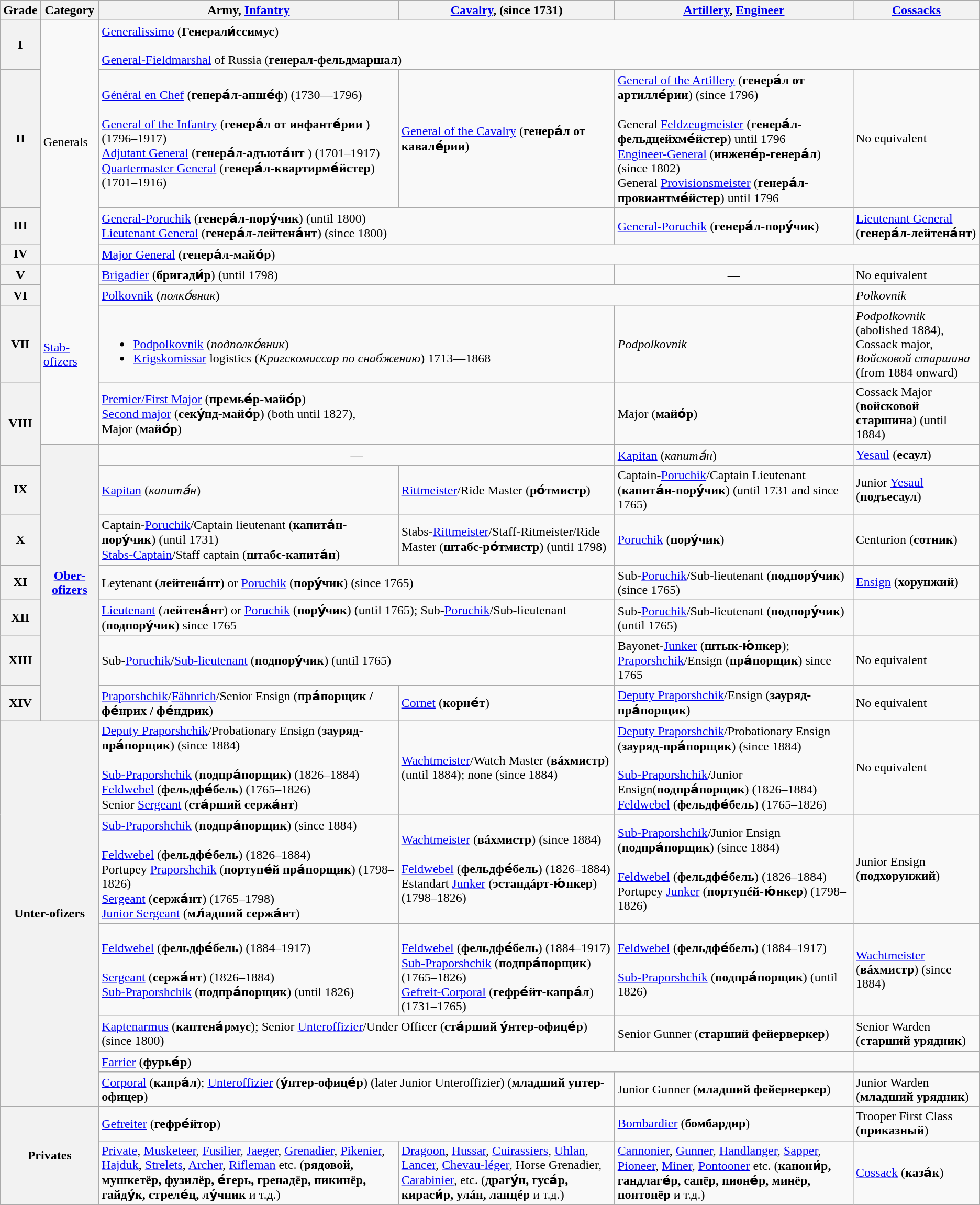<table class="wikitable">
<tr>
<th>Grade</th>
<th>Category</th>
<th>Army, <a href='#'>Infantry</a></th>
<th><a href='#'>Cavalry</a>, (since 1731)</th>
<th><a href='#'>Artillery</a>, <a href='#'>Engineer</a></th>
<th><a href='#'>Cossacks</a></th>
</tr>
<tr>
<th>I</th>
<td rowspan="4">Generals</td>
<td colspan="4"><a href='#'>Generalissimo</a> (<strong>Генерали́ссимус</strong>)<br><br><a href='#'>General-Fieldmarshal</a> of Russia (<strong>генерал-фельдмаршал</strong>)</td>
</tr>
<tr>
<th>II</th>
<td><a href='#'>Général en Chef</a> (<strong>генера́л-анше́ф</strong>) (1730—1796)<br><br><a href='#'>General of the Infantry</a> (<strong>генера́л от инфанте́рии </strong>) (1796–1917)<br>
<a href='#'>Adjutant General</a> (<strong>генера́л-адъюта́нт</strong> ) (1701–1917)<br>
<a href='#'>Quartermaster General</a> (<strong>генера́л-квартирме́йстер</strong>) (1701–1916)</td>
<td><a href='#'>General of the Cavalry</a> (<strong>генера́л от кавале́рии</strong>)</td>
<td><a href='#'>General of the Artillery</a> (<strong>генера́л от артилле́рии</strong>) (since 1796)<br><br>General <a href='#'>Feldzeugmeister</a> (<strong>генера́л-фельдцейхме́йстер</strong>) until 1796<br>
<a href='#'>Engineer-General</a> (<strong>инжене́р-генера́л</strong>) (since 1802)<br>
General <a href='#'>Provisionsmeister</a> (<strong>генера́л-провиантме́йстер</strong>) until 1796</td>
<td>No equivalent</td>
</tr>
<tr>
<th>III</th>
<td colspan="2"><a href='#'>General-Poruchik</a> (<strong>генера́л-пору́чик</strong>) (until 1800)<br><a href='#'>Lieutenant General</a> (<strong>генера́л-лейтена́нт</strong>) (since 1800)</td>
<td><a href='#'>General-Poruchik</a> (<strong>генера́л-пору́чик</strong>)</td>
<td><a href='#'>Lieutenant General</a> (<strong>генера́л-лейтена́нт</strong>)</td>
</tr>
<tr>
<th>IV</th>
<td colspan="4"><a href='#'>Major General</a> (<strong>генера́л-майо́р</strong>)</td>
</tr>
<tr>
<th>V</th>
<td rowspan="4"><a href='#'>Stab-ofizers</a></td>
<td colspan="2"><a href='#'>Brigadier</a> (<strong>бригади́р</strong>) (until 1798)</td>
<td style="text-align:center;">—</td>
<td>No equivalent</td>
</tr>
<tr>
<th>VI</th>
<td colspan="3"><a href='#'>Polkovnik</a> (<em>полко́вник</em>)</td>
<td><em>Polkovnik</em></td>
</tr>
<tr>
<th>VII</th>
<td colspan=2><br><ul><li><a href='#'>Podpolkovnik</a> (<em>подполко́вник</em>)</li><li><a href='#'>Krigskomissar</a> logistics (<em>Кригскомиссар по снабжению</em>) 1713—1868</li></ul></td>
<td><em>Podpolkovnik</em></td>
<td><em>Podpolkovnik</em> (abolished 1884),<br> Cossack major, <em>Войсковой старшина</em> (from 1884 onward)</td>
</tr>
<tr>
<th rowspan="2">VIII</th>
<td colspan="2"><a href='#'>Premier/First Major</a> (<strong>премье́р-майо́р</strong>)<br> <a href='#'>Second major</a> (<strong>секу́нд-майо́р</strong>) (both until 1827),<br> Major (<strong>майо́р</strong>)</td>
<td>Major (<strong>майо́р</strong>)</td>
<td>Cossack Major (<strong>войсковой старшина</strong>) (until 1884)</td>
</tr>
<tr>
<th rowspan="7"><a href='#'>Ober-ofizers</a></th>
<td colspan="2" style="text-align:center;">—</td>
<td><a href='#'>Kapitan</a> (<em>капита́н</em>)</td>
<td><a href='#'>Yesaul</a> (<strong>есаул</strong>)</td>
</tr>
<tr>
<th>IX</th>
<td><a href='#'>Kapitan</a> (<em>капита́н</em>)</td>
<td><a href='#'>Rittmeister</a>/Ride Master (<strong>ро́тмистр</strong>)</td>
<td>Captain-<a href='#'>Poruchik</a>/Captain Lieutenant (<strong>капита́н-пору́чик</strong>) (until 1731 and since 1765)</td>
<td>Junior <a href='#'>Yesaul</a> (<strong>подъесаул</strong>)</td>
</tr>
<tr>
<th>X</th>
<td>Captain-<a href='#'>Poruchik</a>/Captain lieutenant (<strong>капита́н-пору́чик</strong>) (until 1731)<br><a href='#'>Stabs-Captain</a>/Staff captain (<strong>штабс-капита́н</strong>)</td>
<td>Stabs-<a href='#'>Rittmeister</a>/Staff-Ritmeister/Ride Master (<strong>штабс-ро́тмистр</strong>) (until 1798)</td>
<td><a href='#'>Poruchik</a> (<strong>пору́чик</strong>)</td>
<td>Centurion (<strong>сотник</strong>)</td>
</tr>
<tr>
<th>XI</th>
<td colspan="2">Leytenant (<strong>лейтена́нт</strong>) or <a href='#'>Poruchik</a> (<strong>пору́чик</strong>) (since 1765)</td>
<td>Sub-<a href='#'>Poruchik</a>/Sub-lieutenant (<strong>подпору́чик</strong>) (since 1765)</td>
<td><a href='#'>Ensign</a> (<strong>хорунжий</strong>)</td>
</tr>
<tr>
<th>XII</th>
<td colspan="2"><a href='#'>Lieutenant</a> (<strong>лейтена́нт</strong>) or <a href='#'>Poruchik</a> (<strong>пору́чик</strong>) (until 1765); Sub-<a href='#'>Poruchik</a>/Sub-lieutenant (<strong>подпору́чик</strong>) since 1765</td>
<td>Sub-<a href='#'>Poruchik</a>/Sub-lieutenant (<strong>подпору́чик</strong>) (until 1765)</td>
</tr>
<tr>
<th>XIII</th>
<td colspan="2">Sub-<a href='#'>Poruchik</a>/<a href='#'>Sub-lieutenant</a> (<strong>подпору́чик</strong>) (until 1765)</td>
<td>Bayonet-<a href='#'>Junker</a> (<strong>штык-ю́нкер</strong>); <a href='#'>Praporshchik</a>/Ensign (<strong>пра́порщик</strong>) since 1765</td>
<td>No equivalent</td>
</tr>
<tr>
<th>XIV</th>
<td><a href='#'>Praporshchik</a>/<a href='#'>Fähnrich</a>/Senior Ensign (<strong>пра́порщик / фе́нрих / фе́ндрик</strong>)</td>
<td><a href='#'>Cornet</a> (<strong>корне́т</strong>)</td>
<td><a href='#'>Deputy Praporshchik</a>/Ensign (<strong>зауряд-пра́порщик</strong>)</td>
<td>No equivalent</td>
</tr>
<tr>
<th rowspan="6" colspan="2">Unter-ofizers</th>
<td><a href='#'>Deputy Praporshchik</a>/Probationary Ensign (<strong>зауряд-пра́порщик</strong>) (since 1884)<br><br><a href='#'>Sub-Praporshchik</a> (<strong>подпра́порщик</strong>) (1826–1884)<br>
<a href='#'>Feldwebel</a> (<strong>фельдфе́бель</strong>) (1765–1826)<br>
Senior <a href='#'>Sergeant</a> (<strong>ста́рший сержа́нт</strong>)</td>
<td><a href='#'>Wachtmeister</a>/Watch Master (<strong>вáхмистр</strong>) (until 1884); none (since 1884)</td>
<td><a href='#'>Deputy Praporshchik</a>/Probationary Ensign (<strong>зауряд-пра́порщик</strong>) (since 1884)<br><br><a href='#'>Sub-Praporshchik</a>/Junior Ensign(<strong>подпра́порщик</strong>) (1826–1884)<br>
<a href='#'>Feldwebel</a> (<strong>фельдфе́бель</strong>) (1765–1826)</td>
<td>No equivalent</td>
</tr>
<tr>
<td><a href='#'>Sub-Praporshchik</a> (<strong>подпра́порщик</strong>) (since 1884)<br><br><a href='#'>Feldwebel</a> (<strong>фельдфе́бель</strong>) (1826–1884)<br>
Portupey <a href='#'>Praporshchik</a> (<strong>портупе́й пра́порщик</strong>) (1798–1826)<br>
<a href='#'>Sergeant</a> (<strong>сержа́нт</strong>) (1765–1798)<br>
<a href='#'>Junior Sergeant</a> (<strong>мл́адший сержа́нт</strong>)</td>
<td><a href='#'>Wachtmeister</a> (<strong>вáхмистр</strong>) (since 1884)<br><br><a href='#'>Feldwebel</a> (<strong>фельдфе́бель</strong>) (1826–1884)<br>
Estandart <a href='#'>Junker</a> (<strong>эстандáрт-ю́нкер</strong>) (1798–1826)</td>
<td><a href='#'>Sub-Praporshchik</a>/Junior Ensign (<strong>подпра́порщик</strong>) (since 1884)<br><br><a href='#'>Feldwebel</a> (<strong>фельдфе́бель</strong>) (1826–1884)<br>
Portupey <a href='#'>Junker</a> (<strong>портупéй-ю́нкер</strong>) (1798–1826)</td>
<td>Junior Ensign (<strong>подхорунжий</strong>)</td>
</tr>
<tr>
<td><a href='#'>Feldwebel</a> (<strong>фельдфе́бель</strong>) (1884–1917)<br><br><a href='#'>Sergeant</a> (<strong>сержа́нт</strong>) (1826–1884)<br>
<a href='#'>Sub-Praporshchik</a> (<strong>подпра́порщик</strong>) (until 1826)</td>
<td><br><a href='#'>Feldwebel</a> (<strong>фельдфе́бель</strong>) (1884–1917)<br>
<a href='#'>Sub-Praporshchik</a> (<strong>подпра́порщик</strong>) (1765–1826)<br>
<a href='#'>Gefreit-Corporal</a> (<strong>гефре́йт-капра́л</strong>) (1731–1765)</td>
<td><a href='#'>Feldwebel</a> (<strong>фельдфе́бель</strong>) (1884–1917)<br><br><a href='#'>Sub-Praporshchik</a> (<strong>подпра́порщик</strong>) (until 1826)</td>
<td><a href='#'>Wachtmeister</a> (<strong>вáхмистр</strong>) (since 1884)<br></td>
</tr>
<tr>
<td colspan="2"><a href='#'>Kaptenarmus</a> (<strong>каптена́рмус</strong>); Senior <a href='#'>Unteroffizier</a>/Under Officer (<strong>ста́рший у́нтер-офице́р</strong>) (since 1800)</td>
<td>Senior Gunner (<strong>старший фейерверкер</strong>)</td>
<td>Senior Warden (<strong>старший урядник</strong>)</td>
</tr>
<tr>
<td colspan="3"><a href='#'>Farrier</a> (<strong>фурье́р</strong>)</td>
</tr>
<tr>
<td colspan="2"><a href='#'>Corporal</a> (<strong>капра́л</strong>); <a href='#'>Unteroffizier</a> (<strong>у́нтер-офице́р</strong>) (later Junior Unteroffizier) (<strong>младший унтер-офицер</strong>)</td>
<td>Junior Gunner (<strong>младший фейерверкер</strong>)</td>
<td>Junior Warden (<strong>младший урядник</strong>)</td>
</tr>
<tr>
<th rowspan="2" colspan="2">Privates</th>
<td colspan="2"><a href='#'>Gefreiter</a> (<strong>гефре́йтор</strong>)</td>
<td><a href='#'>Bombardier</a> (<strong>бомбардир</strong>)</td>
<td>Trooper First Class (<strong>приказный</strong>)</td>
</tr>
<tr>
<td><a href='#'>Private</a>, <a href='#'>Musketeer</a>, <a href='#'>Fusilier</a>, <a href='#'>Jaeger</a>, <a href='#'>Grenadier</a>, <a href='#'>Pikenier</a>, <a href='#'>Hajduk</a>, <a href='#'>Strelets</a>, <a href='#'>Archer</a>, <a href='#'>Rifleman</a> etc. (<strong>рядовой, мушкетёр, фузилёр, е́герь, гренадёр, пикинёр, гайду́к, стреле́ц, лу́чник</strong> и т.д.)</td>
<td><a href='#'>Dragoon</a>, <a href='#'>Hussar</a>, <a href='#'>Cuirassiers</a>, <a href='#'>Uhlan</a>, <a href='#'>Lancer</a>, <a href='#'>Chevau-léger</a>, Horse Grenadier, <a href='#'>Carabinier</a>, etc. (<strong>драгу́н, гуса́р, кираси́р, улáн, ланцéр</strong> и т.д.)</td>
<td><a href='#'>Cannonier</a>, <a href='#'>Gunner</a>, <a href='#'>Handlanger</a>, <a href='#'>Sapper</a>, <a href='#'>Pioneer</a>, <a href='#'>Miner</a>, <a href='#'>Pontooner</a> etc. (<strong>канони́р, гандлаге́р, сапёр, пионе́р, минёр, понтонёр</strong> и т.д.)</td>
<td><a href='#'>Cossack</a> (<strong>каза́к</strong>)</td>
</tr>
</table>
